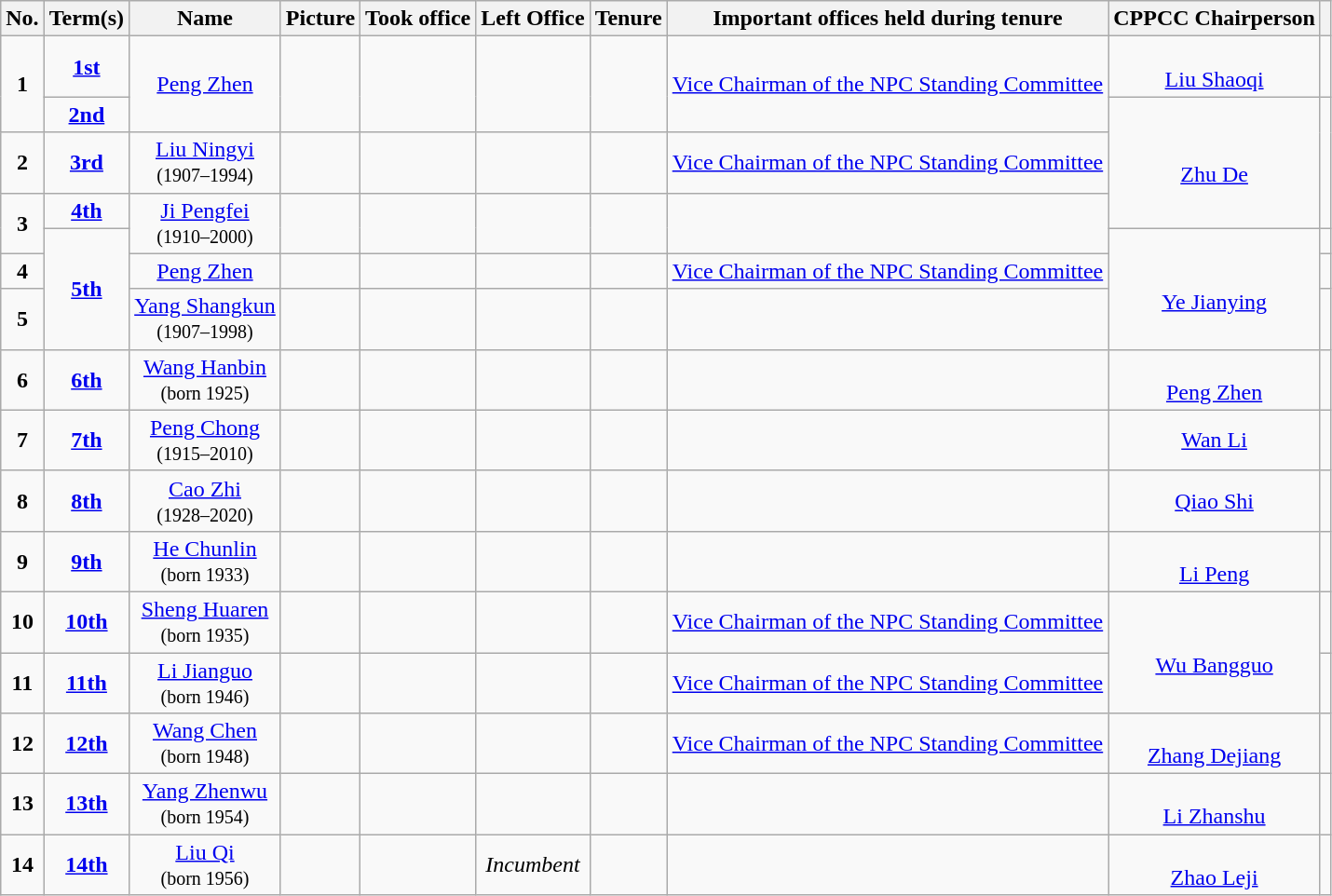<table class="wikitable plainrowheaders" style="text-align:center">
<tr>
<th scope="col">No.<br></th>
<th scope="col">Term(s)</th>
<th scope="col">Name<br></th>
<th scope="col">Picture</th>
<th scope="col">Took office</th>
<th scope="col">Left Office</th>
<th scope="col">Tenure</th>
<th scope="col">Important offices held during tenure</th>
<th scope="col">CPPCC Chairperson</th>
<th scope="col"></th>
</tr>
<tr>
<td rowspan="2"><strong>1</strong></td>
<td><strong><a href='#'>1st</a></strong></td>
<td rowspan="2"><a href='#'>Peng Zhen</a><br><small></small></td>
<td rowspan="2"></td>
<td rowspan="2"></td>
<td rowspan="2"></td>
<td rowspan="2"></td>
<td rowspan="2" align="left"><a href='#'>Vice Chairman of the NPC Standing Committee</a></td>
<td><br><a href='#'>Liu Shaoqi</a></td>
<td></td>
</tr>
<tr>
<td><strong><a href='#'>2nd</a></strong></td>
<td rowspan="3"><br><a href='#'>Zhu De</a></td>
<td rowspan="3"></td>
</tr>
<tr>
<td><strong>2</strong></td>
<td><strong><a href='#'>3rd</a></strong></td>
<td><a href='#'>Liu Ningyi</a><br><small>(1907–1994)</small></td>
<td></td>
<td></td>
<td></td>
<td></td>
<td align="left"><a href='#'>Vice Chairman of the NPC Standing Committee</a></td>
</tr>
<tr>
<td rowspan="2"><strong>3</strong></td>
<td><strong><a href='#'>4th</a></strong></td>
<td rowspan="2"><a href='#'>Ji Pengfei</a><br><small>(1910–2000)</small></td>
<td rowspan="2"></td>
<td rowspan="2"></td>
<td rowspan="2"></td>
<td rowspan="2"></td>
<td rowspan="2" align="left"></td>
</tr>
<tr>
<td rowspan="3"><strong><a href='#'>5th</a></strong></td>
<td rowspan="3"><br><a href='#'>Ye Jianying</a></td>
<td></td>
</tr>
<tr>
<td><strong>4</strong></td>
<td><a href='#'>Peng Zhen</a><br><small></small></td>
<td></td>
<td></td>
<td></td>
<td></td>
<td align="left"><a href='#'>Vice Chairman of the NPC Standing Committee</a></td>
<td></td>
</tr>
<tr>
<td><strong>5</strong></td>
<td><a href='#'>Yang Shangkun</a><br><small>(1907–1998)</small></td>
<td></td>
<td></td>
<td></td>
<td></td>
<td align="left"></td>
<td></td>
</tr>
<tr>
<td><strong>6</strong></td>
<td><strong><a href='#'>6th</a></strong></td>
<td><a href='#'>Wang Hanbin</a><br><small>(born 1925)</small></td>
<td></td>
<td></td>
<td></td>
<td></td>
<td align="left"></td>
<td><br><a href='#'>Peng Zhen</a></td>
<td></td>
</tr>
<tr>
<td><strong>7</strong></td>
<td><strong><a href='#'>7th</a></strong></td>
<td><a href='#'>Peng Chong</a><br><small>(1915–2010)</small></td>
<td></td>
<td></td>
<td></td>
<td></td>
<td align="left"></td>
<td><a href='#'>Wan Li</a></td>
<td></td>
</tr>
<tr>
<td><strong>8</strong></td>
<td><strong><a href='#'>8th</a></strong></td>
<td><a href='#'>Cao Zhi</a><br><small>(1928–2020)</small></td>
<td></td>
<td></td>
<td></td>
<td></td>
<td align="left"></td>
<td><a href='#'>Qiao Shi</a></td>
<td></td>
</tr>
<tr>
<td><strong>9</strong></td>
<td><strong><a href='#'>9th</a></strong></td>
<td><a href='#'>He Chunlin</a><br><small>(born 1933)</small></td>
<td></td>
<td></td>
<td></td>
<td></td>
<td align="left"></td>
<td><br><a href='#'>Li Peng</a></td>
<td></td>
</tr>
<tr>
<td><strong>10</strong></td>
<td><strong><a href='#'>10th</a></strong></td>
<td><a href='#'>Sheng Huaren</a><br><small>(born 1935)</small></td>
<td></td>
<td></td>
<td></td>
<td></td>
<td align="left"><a href='#'>Vice Chairman of the NPC Standing Committee</a></td>
<td rowspan="2"><br><a href='#'>Wu Bangguo</a></td>
<td></td>
</tr>
<tr>
<td><strong>11</strong></td>
<td><strong><a href='#'>11th</a></strong></td>
<td><a href='#'>Li Jianguo</a><br><small>(born 1946)</small></td>
<td></td>
<td></td>
<td></td>
<td></td>
<td align="left"><a href='#'>Vice Chairman of the NPC Standing Committee</a></td>
<td></td>
</tr>
<tr>
<td><strong>12</strong></td>
<td><strong><a href='#'>12th</a></strong></td>
<td><a href='#'>Wang Chen</a><br><small>(born 1948)</small></td>
<td></td>
<td></td>
<td></td>
<td></td>
<td align="left"><a href='#'>Vice Chairman of the NPC Standing Committee</a></td>
<td><br><a href='#'>Zhang Dejiang</a></td>
<td></td>
</tr>
<tr>
<td><strong>13</strong></td>
<td><strong><a href='#'>13th</a></strong></td>
<td><a href='#'>Yang Zhenwu</a><br><small>(born 1954)</small></td>
<td></td>
<td></td>
<td></td>
<td></td>
<td align="left"></td>
<td><br><a href='#'>Li Zhanshu</a></td>
<td></td>
</tr>
<tr>
<td><strong>14</strong></td>
<td><strong><a href='#'>14th</a></strong></td>
<td><a href='#'>Liu Qi</a><br><small>(born 1956)</small></td>
<td></td>
<td></td>
<td><em>Incumbent</em></td>
<td></td>
<td align="left"></td>
<td><br><a href='#'>Zhao Leji</a></td>
<td></td>
</tr>
</table>
